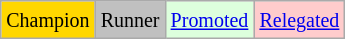<table class="wikitable">
<tr>
<td bgcolor=gold><small>Champion</small></td>
<td bgcolor=silver><small>Runner</small></td>
<td bgcolor="#DDFFDD"><small><a href='#'>Promoted</a></small></td>
<td bgcolor="#FFCCCC"><small><a href='#'>Relegated</a></small></td>
</tr>
</table>
